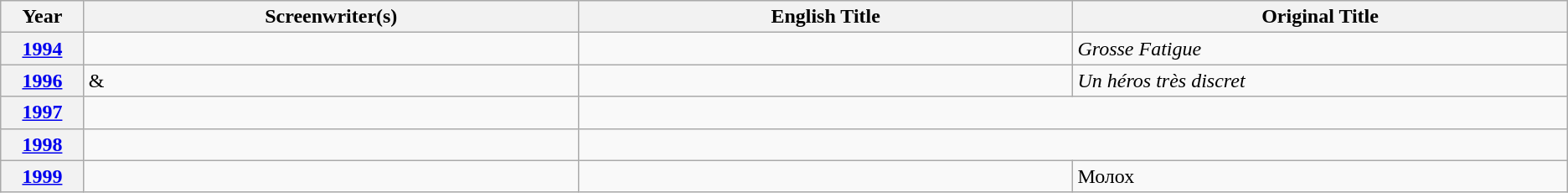<table class="wikitable unsortable">
<tr>
<th scope="col" style="width:1%;">Year</th>
<th scope="col" style="width:10%;">Screenwriter(s)</th>
<th scope="col" style="width:10%;">English Title</th>
<th scope="col" style="width:10%;" class="unsortable">Original Title</th>
</tr>
<tr>
<th style="text-align:center;"><a href='#'>1994</a></th>
<td></td>
<td colspan="1"></td>
<td><em>Grosse Fatigue</em></td>
</tr>
<tr>
<th style="text-align:center;"><a href='#'>1996</a></th>
<td> & </td>
<td></td>
<td><em>Un héros très discret</em></td>
</tr>
<tr>
<th style="text-align:center;"><a href='#'>1997</a></th>
<td></td>
<td colspan="2"></td>
</tr>
<tr>
<th style="text-align:center;"><a href='#'>1998</a></th>
<td></td>
<td colspan="2"></td>
</tr>
<tr>
<th style="text-align:center;"><a href='#'>1999</a></th>
<td></td>
<td></td>
<td>Молох</td>
</tr>
</table>
